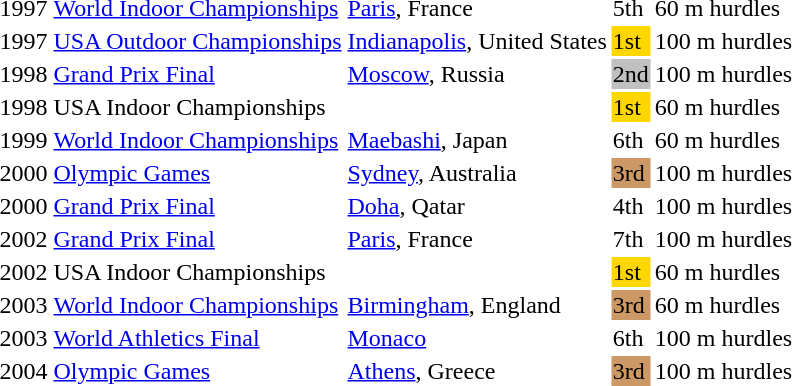<table>
<tr>
<td>1997</td>
<td><a href='#'>World Indoor Championships</a></td>
<td><a href='#'>Paris</a>, France</td>
<td>5th</td>
<td>60 m hurdles</td>
</tr>
<tr>
<td>1997</td>
<td><a href='#'>USA Outdoor Championships</a></td>
<td><a href='#'>Indianapolis</a>, United States</td>
<td bgcolor="gold">1st</td>
<td>100 m hurdles</td>
</tr>
<tr>
<td>1998</td>
<td><a href='#'>Grand Prix Final</a></td>
<td><a href='#'>Moscow</a>, Russia</td>
<td bgcolor="silver">2nd</td>
<td>100 m hurdles</td>
</tr>
<tr>
<td>1998</td>
<td>USA Indoor Championships</td>
<td></td>
<td bgcolor="gold">1st</td>
<td>60 m hurdles</td>
</tr>
<tr>
<td>1999</td>
<td><a href='#'>World Indoor Championships</a></td>
<td><a href='#'>Maebashi</a>, Japan</td>
<td>6th</td>
<td>60 m hurdles</td>
</tr>
<tr>
<td>2000</td>
<td><a href='#'>Olympic Games</a></td>
<td><a href='#'>Sydney</a>, Australia</td>
<td bgcolor="cc9966">3rd</td>
<td>100 m hurdles</td>
</tr>
<tr>
<td>2000</td>
<td><a href='#'>Grand Prix Final</a></td>
<td><a href='#'>Doha</a>, Qatar</td>
<td>4th</td>
<td>100 m hurdles</td>
</tr>
<tr>
<td>2002</td>
<td><a href='#'>Grand Prix Final</a></td>
<td><a href='#'>Paris</a>, France</td>
<td>7th</td>
<td>100 m hurdles</td>
</tr>
<tr>
<td>2002</td>
<td>USA Indoor Championships</td>
<td></td>
<td bgcolor="gold">1st</td>
<td>60 m hurdles</td>
</tr>
<tr>
<td>2003</td>
<td><a href='#'>World Indoor Championships</a></td>
<td><a href='#'>Birmingham</a>, England</td>
<td bgcolor="cc9966">3rd</td>
<td>60 m hurdles</td>
</tr>
<tr>
<td>2003</td>
<td><a href='#'>World Athletics Final</a></td>
<td><a href='#'>Monaco</a></td>
<td>6th</td>
<td>100 m hurdles</td>
</tr>
<tr>
<td>2004</td>
<td><a href='#'>Olympic Games</a></td>
<td><a href='#'>Athens</a>, Greece</td>
<td bgcolor="cc9966">3rd</td>
<td>100 m hurdles</td>
</tr>
</table>
